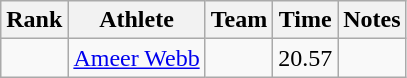<table class="wikitable sortable">
<tr>
<th>Rank</th>
<th>Athlete</th>
<th>Team</th>
<th>Time</th>
<th>Notes</th>
</tr>
<tr>
<td align=center></td>
<td><a href='#'>Ameer Webb</a></td>
<td></td>
<td>20.57</td>
<td></td>
</tr>
</table>
